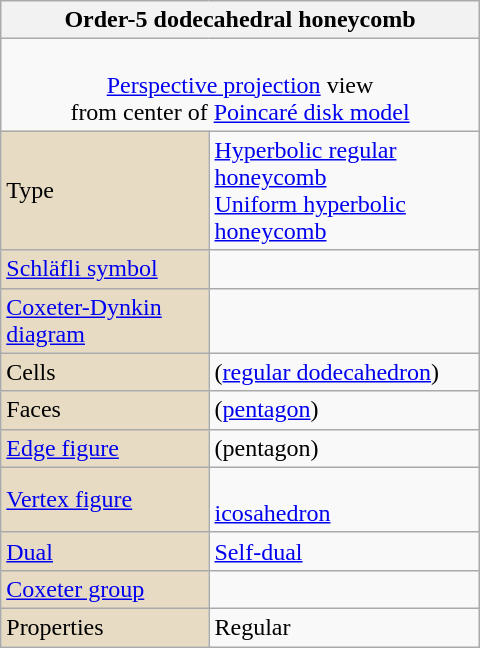<table class="wikitable" align="right" style="margin-left:10px" width="320">
<tr>
<th bgcolor=#e7dcc3 colspan=2>Order-5 dodecahedral honeycomb</th>
</tr>
<tr>
<td colspan=2 align=center><br><a href='#'>Perspective projection</a> view<br>from center of <a href='#'>Poincaré disk model</a></td>
</tr>
<tr [>
<td bgcolor=#e7dcc3>Type</td>
<td><a href='#'>Hyperbolic regular honeycomb</a><br><a href='#'>Uniform hyperbolic honeycomb</a></td>
</tr>
<tr>
<td bgcolor=#e7dcc3><a href='#'>Schläfli symbol</a></td>
<td></td>
</tr>
<tr>
<td bgcolor=#e7dcc3><a href='#'>Coxeter-Dynkin diagram</a></td>
<td></td>
</tr>
<tr>
<td bgcolor=#e7dcc3>Cells</td>
<td> (<a href='#'>regular dodecahedron</a>) <br></td>
</tr>
<tr>
<td bgcolor=#e7dcc3>Faces</td>
<td> (<a href='#'>pentagon</a>)</td>
</tr>
<tr>
<td bgcolor=#e7dcc3><a href='#'>Edge figure</a></td>
<td> (pentagon)</td>
</tr>
<tr>
<td bgcolor=#e7dcc3><a href='#'>Vertex figure</a></td>
<td><br><a href='#'>icosahedron</a></td>
</tr>
<tr>
<td bgcolor=#e7dcc3><a href='#'>Dual</a></td>
<td><a href='#'>Self-dual</a></td>
</tr>
<tr>
<td bgcolor=#e7dcc3><a href='#'>Coxeter group</a></td>
<td></td>
</tr>
<tr>
<td bgcolor=#e7dcc3>Properties</td>
<td>Regular</td>
</tr>
</table>
